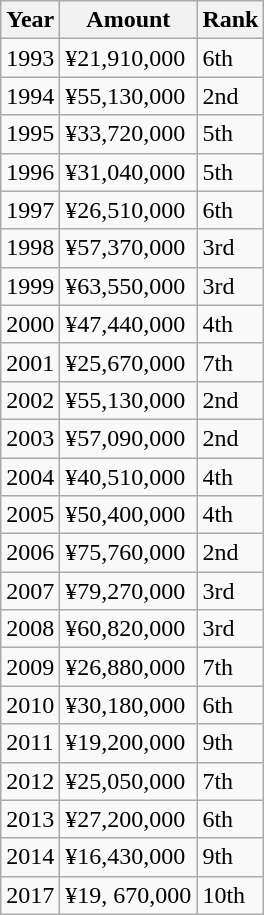<table class="wikitable">
<tr>
<th>Year</th>
<th>Amount</th>
<th>Rank</th>
</tr>
<tr>
<td>1993</td>
<td>¥21,910,000</td>
<td>6th</td>
</tr>
<tr>
<td>1994</td>
<td>¥55,130,000</td>
<td>2nd</td>
</tr>
<tr>
<td>1995</td>
<td>¥33,720,000</td>
<td>5th</td>
</tr>
<tr>
<td>1996</td>
<td>¥31,040,000</td>
<td>5th</td>
</tr>
<tr>
<td>1997</td>
<td>¥26,510,000</td>
<td>6th</td>
</tr>
<tr>
<td>1998</td>
<td>¥57,370,000</td>
<td>3rd</td>
</tr>
<tr>
<td>1999</td>
<td>¥63,550,000</td>
<td>3rd</td>
</tr>
<tr>
<td>2000</td>
<td>¥47,440,000</td>
<td>4th</td>
</tr>
<tr>
<td>2001</td>
<td>¥25,670,000</td>
<td>7th</td>
</tr>
<tr>
<td>2002</td>
<td>¥55,130,000</td>
<td>2nd</td>
</tr>
<tr>
<td>2003</td>
<td>¥57,090,000</td>
<td>2nd</td>
</tr>
<tr>
<td>2004</td>
<td>¥40,510,000</td>
<td>4th</td>
</tr>
<tr>
<td>2005</td>
<td>¥50,400,000</td>
<td>4th</td>
</tr>
<tr>
<td>2006</td>
<td>¥75,760,000</td>
<td>2nd</td>
</tr>
<tr>
<td>2007</td>
<td>¥79,270,000</td>
<td>3rd</td>
</tr>
<tr>
<td>2008</td>
<td>¥60,820,000</td>
<td>3rd</td>
</tr>
<tr>
<td>2009</td>
<td>¥26,880,000</td>
<td>7th</td>
</tr>
<tr>
<td>2010</td>
<td>¥30,180,000</td>
<td>6th</td>
</tr>
<tr>
<td>2011</td>
<td>¥19,200,000</td>
<td>9th</td>
</tr>
<tr>
<td>2012</td>
<td>¥25,050,000</td>
<td>7th</td>
</tr>
<tr>
<td>2013</td>
<td>¥27,200,000</td>
<td>6th</td>
</tr>
<tr>
<td>2014</td>
<td>¥16,430,000</td>
<td>9th</td>
</tr>
<tr>
<td>2017</td>
<td>¥19, 670,000</td>
<td>10th</td>
</tr>
</table>
